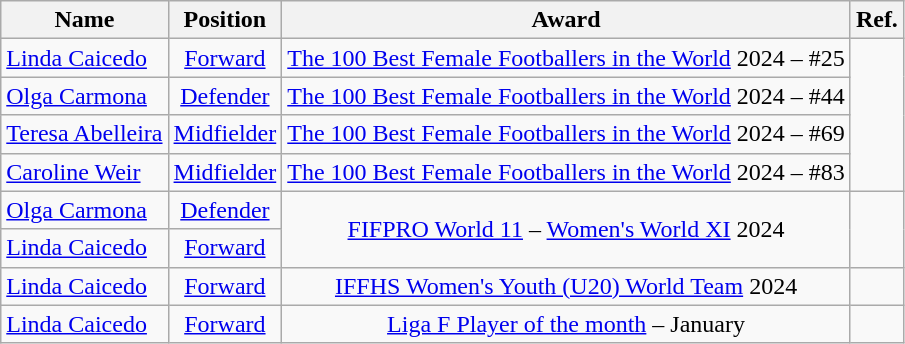<table class="wikitable" style="text-align:center;">
<tr>
<th>Name</th>
<th>Position</th>
<th>Award</th>
<th>Ref.</th>
</tr>
<tr>
<td align="left"> <a href='#'>Linda Caicedo</a></td>
<td><a href='#'>Forward</a></td>
<td><a href='#'>The 100 Best Female Footballers in the World</a> 2024 – #25</td>
<td rowspan="4"></td>
</tr>
<tr>
<td align="left"> <a href='#'>Olga Carmona</a></td>
<td><a href='#'>Defender</a></td>
<td><a href='#'>The 100 Best Female Footballers in the World</a> 2024 – #44</td>
</tr>
<tr>
<td align="left"> <a href='#'>Teresa Abelleira</a></td>
<td><a href='#'>Midfielder</a></td>
<td><a href='#'>The 100 Best Female Footballers in the World</a> 2024 – #69</td>
</tr>
<tr>
<td align="left"> <a href='#'>Caroline Weir</a></td>
<td><a href='#'>Midfielder</a></td>
<td><a href='#'>The 100 Best Female Footballers in the World</a> 2024 – #83</td>
</tr>
<tr>
<td align="left"> <a href='#'>Olga Carmona</a></td>
<td><a href='#'>Defender</a></td>
<td rowspan="2"><a href='#'>FIFPRO World 11</a> – <a href='#'>Women's World XI</a> 2024</td>
<td rowspan="2"></td>
</tr>
<tr>
<td align="left"> <a href='#'>Linda Caicedo</a></td>
<td><a href='#'>Forward</a></td>
</tr>
<tr>
<td align="left"> <a href='#'>Linda Caicedo</a></td>
<td><a href='#'>Forward</a></td>
<td><a href='#'>IFFHS Women's Youth (U20) World Team</a> 2024</td>
<td></td>
</tr>
<tr>
<td align="left"> <a href='#'>Linda Caicedo</a></td>
<td><a href='#'>Forward</a></td>
<td><a href='#'>Liga F Player of the month</a> – January</td>
<td></td>
</tr>
</table>
